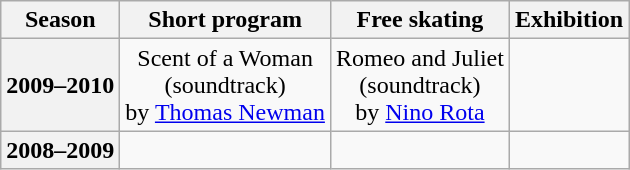<table class="wikitable" style="text-align:center">
<tr>
<th>Season</th>
<th>Short program</th>
<th>Free skating</th>
<th>Exhibition</th>
</tr>
<tr>
<th>2009–2010</th>
<td>Scent of a Woman <br> (soundtrack) <br> by <a href='#'>Thomas Newman</a></td>
<td>Romeo and Juliet <br> (soundtrack) <br> by <a href='#'>Nino Rota</a></td>
<td></td>
</tr>
<tr>
<th>2008–2009</th>
<td></td>
<td></td>
<td></td>
</tr>
</table>
